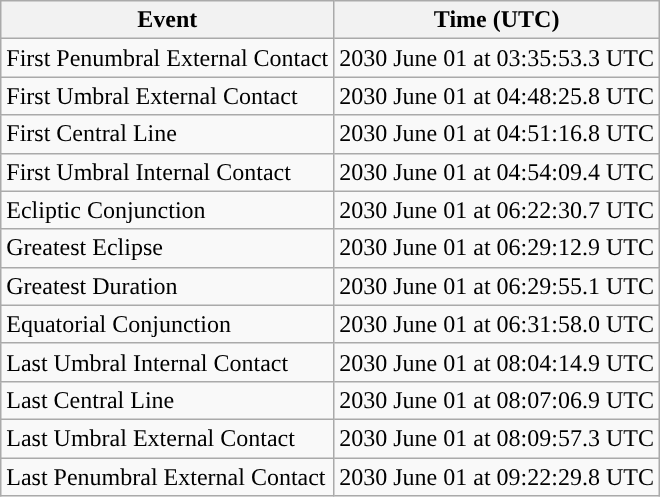<table class="wikitable">
<tr>
<th>Event</th>
<th>Time (UTC)</th>
</tr>
<tr>
<td>First Penumbral External Contact</td>
<td>2030 June 01 at 03:35:53.3 UTC</td>
</tr>
<tr>
<td>First Umbral External Contact</td>
<td>2030 June 01 at 04:48:25.8 UTC</td>
</tr>
<tr>
<td>First Central Line</td>
<td>2030 June 01 at 04:51:16.8 UTC</td>
</tr>
<tr>
<td>First Umbral Internal Contact</td>
<td>2030 June 01 at 04:54:09.4 UTC</td>
</tr>
<tr>
<td>Ecliptic Conjunction</td>
<td>2030 June 01 at 06:22:30.7 UTC</td>
</tr>
<tr>
<td>Greatest Eclipse</td>
<td>2030 June 01 at 06:29:12.9 UTC</td>
</tr>
<tr>
<td>Greatest Duration</td>
<td>2030 June 01 at 06:29:55.1 UTC</td>
</tr>
<tr>
<td>Equatorial Conjunction</td>
<td>2030 June 01 at 06:31:58.0 UTC</td>
</tr>
<tr>
<td>Last Umbral Internal Contact</td>
<td>2030 June 01 at 08:04:14.9 UTC</td>
</tr>
<tr>
<td>Last Central Line</td>
<td>2030 June 01 at 08:07:06.9 UTC</td>
</tr>
<tr>
<td>Last Umbral External Contact</td>
<td>2030 June 01 at 08:09:57.3 UTC</td>
</tr>
<tr>
<td>Last Penumbral External Contact</td>
<td>2030 June 01 at 09:22:29.8 UTC</td>
</tr>
</table>
